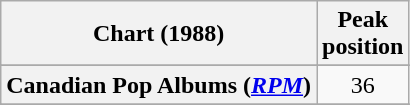<table class="wikitable sortable plainrowheaders">
<tr>
<th>Chart (1988)</th>
<th>Peak<br>position</th>
</tr>
<tr>
</tr>
<tr>
<th scope="row">Canadian Pop Albums (<em><a href='#'>RPM</a></em>)</th>
<td align="center">36</td>
</tr>
<tr>
</tr>
<tr>
</tr>
<tr>
</tr>
<tr>
</tr>
</table>
